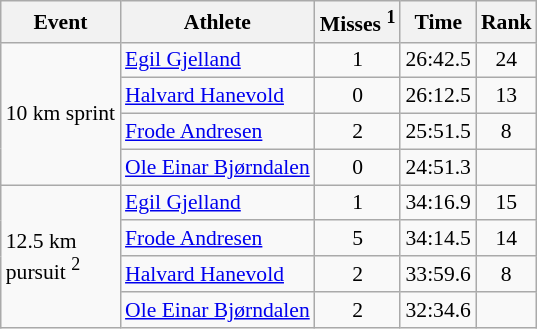<table class="wikitable" style="font-size:90%">
<tr>
<th>Event</th>
<th>Athlete</th>
<th>Misses <sup>1</sup></th>
<th>Time</th>
<th>Rank</th>
</tr>
<tr>
<td rowspan="4">10 km sprint</td>
<td><a href='#'>Egil Gjelland</a></td>
<td align="center">1</td>
<td align="center">26:42.5</td>
<td align="center">24</td>
</tr>
<tr>
<td><a href='#'>Halvard Hanevold</a></td>
<td align="center">0</td>
<td align="center">26:12.5</td>
<td align="center">13</td>
</tr>
<tr>
<td><a href='#'>Frode Andresen</a></td>
<td align="center">2</td>
<td align="center">25:51.5</td>
<td align="center">8</td>
</tr>
<tr>
<td><a href='#'>Ole Einar Bjørndalen</a></td>
<td align="center">0</td>
<td align="center">24:51.3</td>
<td align="center"></td>
</tr>
<tr>
<td rowspan="4">12.5 km <br> pursuit <sup>2</sup></td>
<td><a href='#'>Egil Gjelland</a></td>
<td align="center">1</td>
<td align="center">34:16.9</td>
<td align="center">15</td>
</tr>
<tr>
<td><a href='#'>Frode Andresen</a></td>
<td align="center">5</td>
<td align="center">34:14.5</td>
<td align="center">14</td>
</tr>
<tr>
<td><a href='#'>Halvard Hanevold</a></td>
<td align="center">2</td>
<td align="center">33:59.6</td>
<td align="center">8</td>
</tr>
<tr>
<td><a href='#'>Ole Einar Bjørndalen</a></td>
<td align="center">2</td>
<td align="center">32:34.6</td>
<td align="center"></td>
</tr>
</table>
